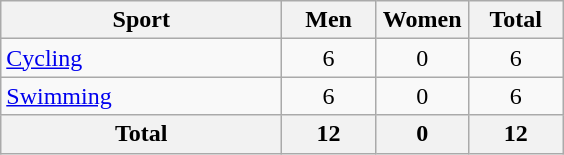<table class="wikitable sortable" style="text-align:center;">
<tr>
<th width=180>Sport</th>
<th width=55>Men</th>
<th width=55>Women</th>
<th width=55>Total</th>
</tr>
<tr>
<td align=left><a href='#'>Cycling</a></td>
<td>6</td>
<td>0</td>
<td>6</td>
</tr>
<tr>
<td align=left><a href='#'>Swimming</a></td>
<td>6</td>
<td>0</td>
<td>6</td>
</tr>
<tr>
<th>Total</th>
<th>12</th>
<th>0</th>
<th>12</th>
</tr>
</table>
